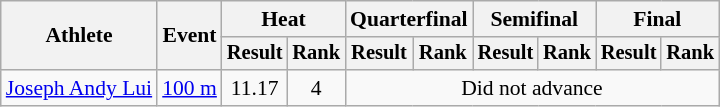<table class="wikitable" style="font-size:90%">
<tr>
<th rowspan="2">Athlete</th>
<th rowspan="2">Event</th>
<th colspan="2">Heat</th>
<th colspan="2">Quarterfinal</th>
<th colspan="2">Semifinal</th>
<th colspan="2">Final</th>
</tr>
<tr style="font-size:95%">
<th>Result</th>
<th>Rank</th>
<th>Result</th>
<th>Rank</th>
<th>Result</th>
<th>Rank</th>
<th>Result</th>
<th>Rank</th>
</tr>
<tr align="center">
<td align="left"><a href='#'>Joseph Andy Lui</a></td>
<td align="left"><a href='#'>100 m</a></td>
<td>11.17</td>
<td>4</td>
<td colspan="6">Did not advance</td>
</tr>
</table>
